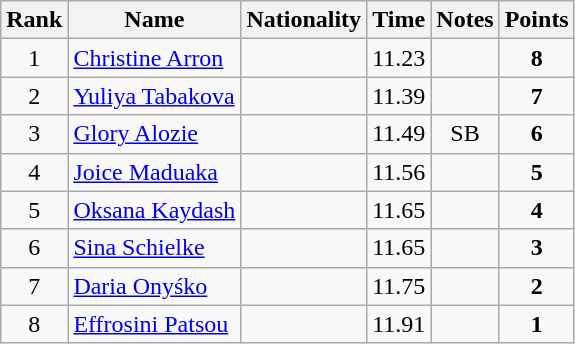<table class="wikitable sortable" style="text-align:center">
<tr>
<th>Rank</th>
<th>Name</th>
<th>Nationality</th>
<th>Time</th>
<th>Notes</th>
<th>Points</th>
</tr>
<tr>
<td>1</td>
<td align=left><a href='#'>Christine Arron</a></td>
<td align=left></td>
<td>11.23</td>
<td></td>
<td><strong>8</strong></td>
</tr>
<tr>
<td>2</td>
<td align=left><a href='#'>Yuliya Tabakova</a></td>
<td align=left></td>
<td>11.39</td>
<td></td>
<td><strong>7</strong></td>
</tr>
<tr>
<td>3</td>
<td align=left><a href='#'>Glory Alozie</a></td>
<td align=left></td>
<td>11.49</td>
<td>SB</td>
<td><strong>6</strong></td>
</tr>
<tr>
<td>4</td>
<td align=left><a href='#'>Joice Maduaka</a></td>
<td align=left></td>
<td>11.56</td>
<td></td>
<td><strong>5</strong></td>
</tr>
<tr>
<td>5</td>
<td align=left><a href='#'>Oksana Kaydash</a></td>
<td align=left></td>
<td>11.65</td>
<td></td>
<td><strong>4</strong></td>
</tr>
<tr>
<td>6</td>
<td align=left><a href='#'>Sina Schielke</a></td>
<td align=left></td>
<td>11.65</td>
<td></td>
<td><strong>3</strong></td>
</tr>
<tr>
<td>7</td>
<td align=left><a href='#'>Daria Onyśko</a></td>
<td align=left></td>
<td>11.75</td>
<td></td>
<td><strong>2</strong></td>
</tr>
<tr>
<td>8</td>
<td align=left><a href='#'>Effrosini Patsou</a></td>
<td align=left></td>
<td>11.91</td>
<td></td>
<td><strong>1</strong></td>
</tr>
</table>
